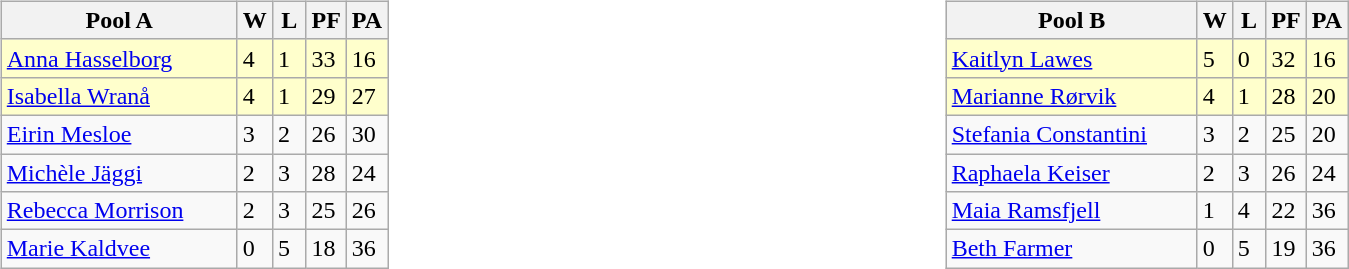<table>
<tr>
<td valign=top width=10%><br><table class=wikitable>
<tr>
<th width=150>Pool A</th>
<th width=15>W</th>
<th width=15>L</th>
<th width=15>PF</th>
<th width=15>PA</th>
</tr>
<tr bgcolor=#ffffcc>
<td> <a href='#'>Anna Hasselborg</a></td>
<td>4</td>
<td>1</td>
<td>33</td>
<td>16</td>
</tr>
<tr bgcolor=#ffffcc>
<td> <a href='#'>Isabella Wranå</a></td>
<td>4</td>
<td>1</td>
<td>29</td>
<td>27</td>
</tr>
<tr>
<td> <a href='#'>Eirin Mesloe</a></td>
<td>3</td>
<td>2</td>
<td>26</td>
<td>30</td>
</tr>
<tr>
<td> <a href='#'>Michèle Jäggi</a></td>
<td>2</td>
<td>3</td>
<td>28</td>
<td>24</td>
</tr>
<tr>
<td> <a href='#'>Rebecca Morrison</a></td>
<td>2</td>
<td>3</td>
<td>25</td>
<td>26</td>
</tr>
<tr>
<td> <a href='#'>Marie Kaldvee</a></td>
<td>0</td>
<td>5</td>
<td>18</td>
<td>36</td>
</tr>
</table>
</td>
<td valign=top width=10%><br><table class=wikitable>
<tr>
<th width=160>Pool B</th>
<th width=15>W</th>
<th width=15>L</th>
<th width=15>PF</th>
<th width=15>PA</th>
</tr>
<tr bgcolor=#ffffcc>
<td> <a href='#'>Kaitlyn Lawes</a></td>
<td>5</td>
<td>0</td>
<td>32</td>
<td>16</td>
</tr>
<tr bgcolor=#ffffcc>
<td> <a href='#'>Marianne Rørvik</a></td>
<td>4</td>
<td>1</td>
<td>28</td>
<td>20</td>
</tr>
<tr>
<td> <a href='#'>Stefania Constantini</a></td>
<td>3</td>
<td>2</td>
<td>25</td>
<td>20</td>
</tr>
<tr>
<td> <a href='#'>Raphaela Keiser</a></td>
<td>2</td>
<td>3</td>
<td>26</td>
<td>24</td>
</tr>
<tr>
<td> <a href='#'>Maia Ramsfjell</a></td>
<td>1</td>
<td>4</td>
<td>22</td>
<td>36</td>
</tr>
<tr>
<td> <a href='#'>Beth Farmer</a></td>
<td>0</td>
<td>5</td>
<td>19</td>
<td>36</td>
</tr>
</table>
</td>
</tr>
</table>
